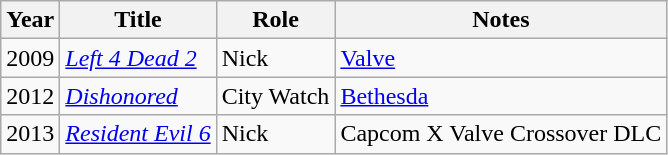<table class="wikitable sortable">
<tr>
<th>Year</th>
<th>Title</th>
<th>Role</th>
<th class="unsortable">Notes</th>
</tr>
<tr>
<td>2009</td>
<td><em><a href='#'>Left 4 Dead 2</a></em></td>
<td>Nick</td>
<td><a href='#'>Valve</a></td>
</tr>
<tr>
<td>2012</td>
<td><em><a href='#'>Dishonored</a></em></td>
<td>City Watch</td>
<td><a href='#'>Bethesda</a></td>
</tr>
<tr>
<td>2013</td>
<td><em><a href='#'>Resident Evil 6</a></em></td>
<td>Nick</td>
<td>Capcom X Valve Crossover DLC</td>
</tr>
</table>
